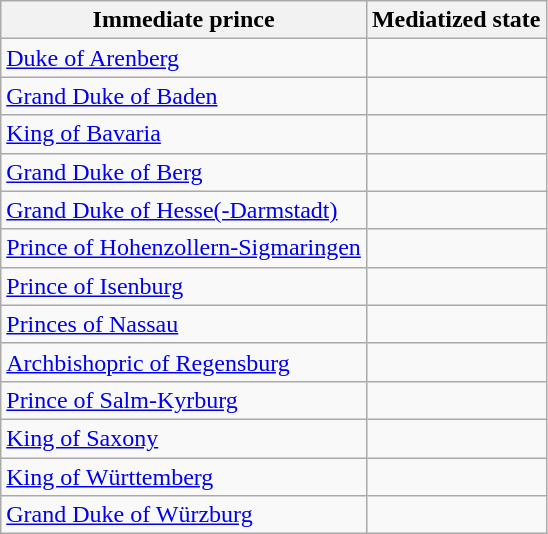<table class="wikitable">
<tr>
<th>Immediate prince</th>
<th>Mediatized state</th>
</tr>
<tr>
<td><a href='#'>Duke of Arenberg</a></td>
<td></td>
</tr>
<tr>
<td><a href='#'>Grand Duke of Baden</a></td>
<td></td>
</tr>
<tr>
<td><a href='#'>King of Bavaria</a></td>
<td></td>
</tr>
<tr>
<td><a href='#'>Grand Duke of Berg</a></td>
<td></td>
</tr>
<tr>
<td><a href='#'>Grand Duke of Hesse(-Darmstadt)</a></td>
<td></td>
</tr>
<tr>
<td><a href='#'>Prince of Hohenzollern-Sigmaringen</a></td>
<td></td>
</tr>
<tr>
<td><a href='#'>Prince of Isenburg</a></td>
<td></td>
</tr>
<tr>
<td><a href='#'>Princes of Nassau</a></td>
<td></td>
</tr>
<tr>
<td><a href='#'>Archbishopric of Regensburg</a></td>
<td></td>
</tr>
<tr>
<td><a href='#'>Prince of Salm-Kyrburg</a></td>
<td></td>
</tr>
<tr>
<td><a href='#'>King of Saxony</a></td>
<td></td>
</tr>
<tr>
<td><a href='#'>King of Württemberg</a></td>
<td></td>
</tr>
<tr>
<td><a href='#'>Grand Duke of Würzburg</a></td>
<td></td>
</tr>
</table>
